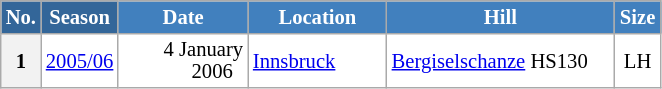<table class="wikitable sortable" style="font-size:86%; line-height:15px; text-align:left; border:grey solid 1px; border-collapse:collapse; background:#ffffff;">
<tr style="background:#efefef;">
<th style="background-color:#369; color:white; width:10px;">No.</th>
<th style="background-color:#369; color:white;  width:30px;">Season</th>
<th style="background-color:#4180be; color:white; width:80px;">Date</th>
<th style="background-color:#4180be; color:white; width:86px;">Location</th>
<th style="background-color:#4180be; color:white; width:145px;">Hill</th>
<th style="background-color:#4180be; color:white; width:25px;">Size</th>
</tr>
<tr>
<th scope=row style="text-align:center;">1</th>
<td align=center><a href='#'>2005/06</a></td>
<td align=right>4 January 2006  </td>
<td> <a href='#'>Innsbruck</a></td>
<td><a href='#'>Bergiselschanze</a> HS130</td>
<td align=center>LH</td>
</tr>
</table>
